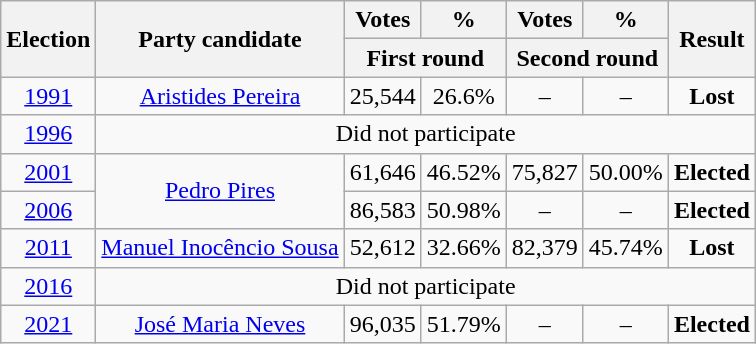<table class=wikitable style=text-align:center>
<tr>
<th rowspan=2>Election</th>
<th rowspan=2>Party candidate</th>
<th>Votes</th>
<th>%</th>
<th>Votes</th>
<th>%</th>
<th rowspan=2>Result</th>
</tr>
<tr>
<th colspan=2>First round</th>
<th colspan=2>Second round</th>
</tr>
<tr>
<td><a href='#'>1991</a></td>
<td><a href='#'>Aristides Pereira</a></td>
<td>25,544</td>
<td>26.6%</td>
<td>–</td>
<td>–</td>
<td><strong>Lost</strong> </td>
</tr>
<tr>
<td><a href='#'>1996</a></td>
<td colspan=6>Did not participate</td>
</tr>
<tr>
<td><a href='#'>2001</a></td>
<td rowspan=2><a href='#'>Pedro Pires</a></td>
<td>61,646</td>
<td>46.52%</td>
<td>75,827</td>
<td>50.00%</td>
<td><strong>Elected</strong> </td>
</tr>
<tr>
<td><a href='#'>2006</a></td>
<td>86,583</td>
<td>50.98%</td>
<td>–</td>
<td>–</td>
<td><strong>Elected</strong> </td>
</tr>
<tr>
<td><a href='#'>2011</a></td>
<td><a href='#'>Manuel Inocêncio Sousa</a></td>
<td>52,612</td>
<td>32.66%</td>
<td>82,379</td>
<td>45.74%</td>
<td><strong>Lost</strong> </td>
</tr>
<tr>
<td><a href='#'>2016</a></td>
<td colspan=6>Did not participate</td>
</tr>
<tr>
<td><a href='#'>2021</a></td>
<td><a href='#'>José Maria Neves</a></td>
<td>96,035</td>
<td>51.79%</td>
<td>–</td>
<td>–</td>
<td><strong>Elected</strong> </td>
</tr>
</table>
